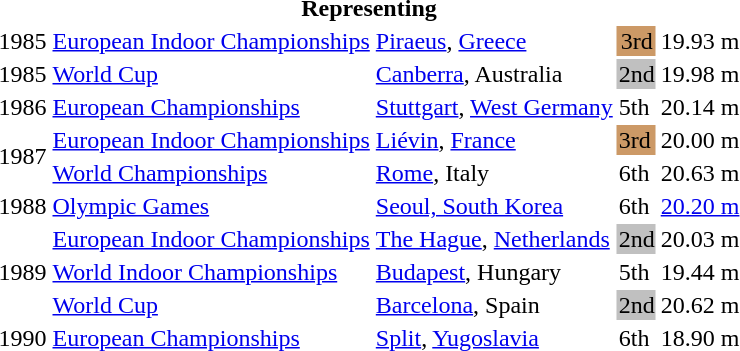<table>
<tr>
<th colspan="5">Representing </th>
</tr>
<tr>
<td>1985</td>
<td><a href='#'>European Indoor Championships</a></td>
<td><a href='#'>Piraeus</a>, <a href='#'>Greece</a></td>
<td bgcolor=cc9966 align="center">3rd</td>
<td>19.93 m</td>
</tr>
<tr>
<td>1985</td>
<td><a href='#'>World Cup</a></td>
<td><a href='#'>Canberra</a>, Australia</td>
<td bgcolor=silver>2nd</td>
<td>19.98 m</td>
</tr>
<tr>
<td>1986</td>
<td><a href='#'>European Championships</a></td>
<td><a href='#'>Stuttgart</a>, <a href='#'>West Germany</a></td>
<td>5th</td>
<td>20.14 m</td>
</tr>
<tr>
<td rowspan=2>1987</td>
<td><a href='#'>European Indoor Championships</a></td>
<td><a href='#'>Liévin</a>, <a href='#'>France</a></td>
<td bgcolor=cc9966>3rd</td>
<td>20.00 m</td>
</tr>
<tr>
<td><a href='#'>World Championships</a></td>
<td><a href='#'>Rome</a>, Italy</td>
<td>6th</td>
<td>20.63 m</td>
</tr>
<tr>
<td>1988</td>
<td><a href='#'>Olympic Games</a></td>
<td><a href='#'>Seoul, South Korea</a></td>
<td>6th</td>
<td><a href='#'>20.20 m</a></td>
</tr>
<tr>
<td rowspan=3>1989</td>
<td><a href='#'>European Indoor Championships</a></td>
<td><a href='#'>The Hague</a>, <a href='#'>Netherlands</a></td>
<td bgcolor=silver>2nd</td>
<td>20.03 m</td>
</tr>
<tr>
<td><a href='#'>World Indoor Championships</a></td>
<td><a href='#'>Budapest</a>, Hungary</td>
<td>5th</td>
<td>19.44 m</td>
</tr>
<tr>
<td><a href='#'>World Cup</a></td>
<td><a href='#'>Barcelona</a>, Spain</td>
<td bgcolor=silver>2nd</td>
<td>20.62 m</td>
</tr>
<tr>
<td>1990</td>
<td><a href='#'>European Championships</a></td>
<td><a href='#'>Split</a>, <a href='#'>Yugoslavia</a></td>
<td>6th</td>
<td>18.90 m</td>
</tr>
</table>
